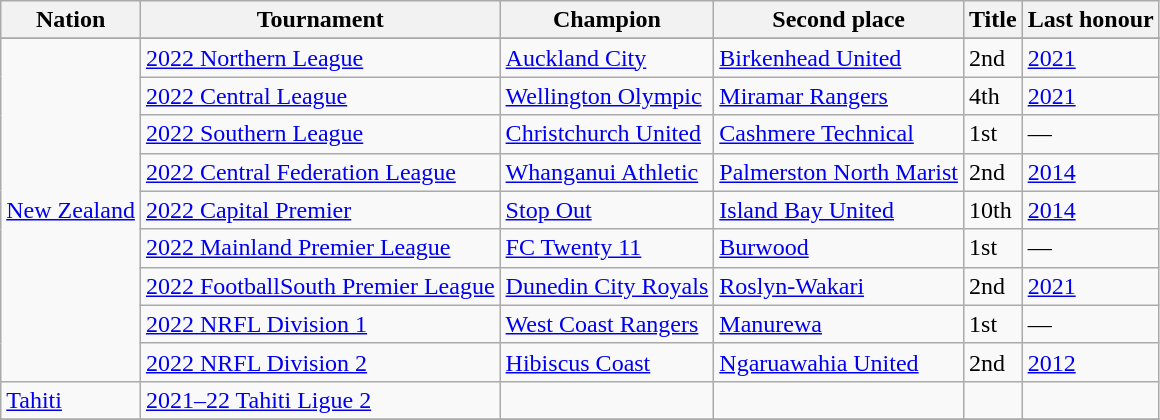<table class="wikitable sortable">
<tr>
<th>Nation</th>
<th>Tournament</th>
<th>Champion</th>
<th>Second place</th>
<th data-sort-type="number">Title</th>
<th>Last honour</th>
</tr>
<tr>
</tr>
<tr>
<td rowspan=9> <a href='#'>New Zealand</a></td>
<td><a href='#'>2022 Northern League</a></td>
<td><a href='#'>Auckland City</a></td>
<td><a href='#'>Birkenhead United</a></td>
<td>2nd</td>
<td><a href='#'>2021</a></td>
</tr>
<tr>
<td><a href='#'>2022 Central League</a></td>
<td><a href='#'>Wellington Olympic</a></td>
<td><a href='#'>Miramar Rangers</a></td>
<td>4th</td>
<td><a href='#'>2021</a></td>
</tr>
<tr>
<td><a href='#'>2022 Southern League</a></td>
<td><a href='#'>Christchurch United</a></td>
<td><a href='#'>Cashmere Technical</a></td>
<td>1st</td>
<td>—</td>
</tr>
<tr>
<td><a href='#'>2022 Central Federation League</a></td>
<td><a href='#'>Whanganui Athletic</a></td>
<td><a href='#'>Palmerston North Marist</a></td>
<td>2nd</td>
<td><a href='#'>2014</a></td>
</tr>
<tr>
<td><a href='#'>2022 Capital Premier</a></td>
<td><a href='#'>Stop Out</a></td>
<td><a href='#'>Island Bay United</a></td>
<td>10th</td>
<td><a href='#'>2014</a></td>
</tr>
<tr>
<td><a href='#'>2022 Mainland Premier League</a></td>
<td><a href='#'>FC Twenty 11</a></td>
<td><a href='#'>Burwood</a></td>
<td>1st</td>
<td>—</td>
</tr>
<tr>
<td><a href='#'>2022 FootballSouth Premier League</a></td>
<td><a href='#'>Dunedin City Royals</a></td>
<td><a href='#'>Roslyn-Wakari</a></td>
<td>2nd</td>
<td><a href='#'>2021</a></td>
</tr>
<tr>
<td><a href='#'>2022 NRFL Division 1</a></td>
<td><a href='#'>West Coast Rangers</a></td>
<td><a href='#'>Manurewa</a></td>
<td>1st</td>
<td>—</td>
</tr>
<tr>
<td><a href='#'>2022 NRFL Division 2</a></td>
<td><a href='#'>Hibiscus Coast</a></td>
<td><a href='#'>Ngaruawahia United</a></td>
<td>2nd</td>
<td><a href='#'>2012</a></td>
</tr>
<tr>
<td> <a href='#'>Tahiti</a></td>
<td><a href='#'>2021–22 Tahiti Ligue 2</a></td>
<td></td>
<td></td>
<td></td>
<td></td>
</tr>
<tr>
</tr>
</table>
